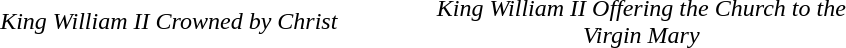<table class="graytable" width="50%"|center>
<tr>
<td width="25%"></td>
<td width="25%"></td>
</tr>
<tr>
<td align="center"><em>King William II Crowned by Christ</em></td>
<td align="center"><em>King William II Offering the Church to the Virgin Mary</em></td>
</tr>
</table>
